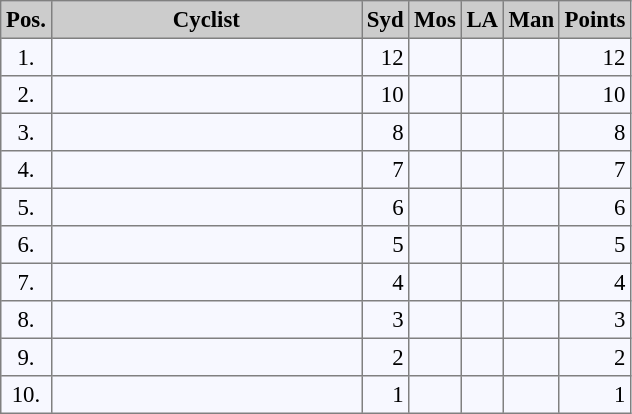<table bgcolor="#f7f8ff" cellpadding="3" cellspacing="0" border="1" style="font-size: 95%; border: gray solid 1px; border-collapse: collapse;">
<tr bgcolor="#CCCCCC">
<td align="center" width="10"><strong>Pos.</strong></td>
<td align="center" width="200"><strong>Cyclist</strong></td>
<td align="center" width="20"><strong>Syd</strong></td>
<td align="center" width="20"><strong>Mos</strong></td>
<td align="center" width="20"><strong>LA</strong></td>
<td align="center" width="20"><strong>Man</strong></td>
<td align="center" width="20"><strong>Points</strong></td>
</tr>
<tr align="left">
<td align="center">1.</td>
<td></td>
<td align="right">12</td>
<td align="right"></td>
<td align="right"></td>
<td align="right"></td>
<td align="right">12</td>
</tr>
<tr align="left">
<td align="center">2.</td>
<td></td>
<td align="right">10</td>
<td align="right"></td>
<td align="right"></td>
<td align="right"></td>
<td align="right">10</td>
</tr>
<tr align="left">
<td align="center">3.</td>
<td></td>
<td align="right">8</td>
<td align="right"></td>
<td align="right"></td>
<td align="right"></td>
<td align="right">8</td>
</tr>
<tr align="left">
<td align="center">4.</td>
<td></td>
<td align="right">7</td>
<td align="right"></td>
<td align="right"></td>
<td align="right"></td>
<td align="right">7</td>
</tr>
<tr align="left">
<td align="center">5.</td>
<td></td>
<td align="right">6</td>
<td align="right"></td>
<td align="right"></td>
<td align="right"></td>
<td align="right">6</td>
</tr>
<tr align="left">
<td align="center">6.</td>
<td></td>
<td align="right">5</td>
<td align="right"></td>
<td align="right"></td>
<td align="right"></td>
<td align="right">5</td>
</tr>
<tr align="left">
<td align="center">7.</td>
<td></td>
<td align="right">4</td>
<td align="right"></td>
<td align="right"></td>
<td align="right"></td>
<td align="right">4</td>
</tr>
<tr align="left">
<td align="center">8.</td>
<td></td>
<td align="right">3</td>
<td align="right"></td>
<td align="right"></td>
<td align="right"></td>
<td align="right">3</td>
</tr>
<tr align="left">
<td align="center">9.</td>
<td></td>
<td align="right">2</td>
<td align="right"></td>
<td align="right"></td>
<td align="right"></td>
<td align="right">2</td>
</tr>
<tr align="left">
<td align="center">10.</td>
<td></td>
<td align="right">1</td>
<td align="right"></td>
<td align="right"></td>
<td align="right"></td>
<td align="right">1</td>
</tr>
</table>
